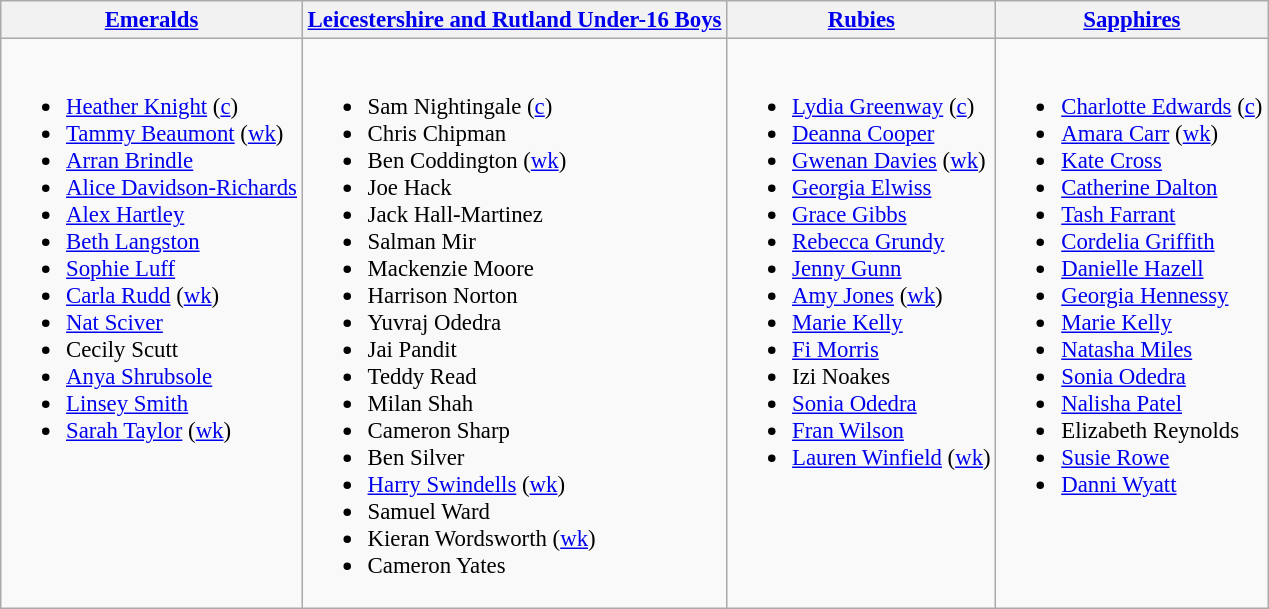<table class="wikitable" Style="font-size:95%;">
<tr>
<th><a href='#'>Emeralds</a></th>
<th><a href='#'>Leicestershire and Rutland Under-16 Boys</a></th>
<th><a href='#'>Rubies</a></th>
<th><a href='#'>Sapphires</a></th>
</tr>
<tr>
<td valign=top><br><ul><li> <a href='#'>Heather Knight</a> (<a href='#'>c</a>)</li><li> <a href='#'>Tammy Beaumont</a> (<a href='#'>wk</a>)</li><li> <a href='#'>Arran Brindle</a></li><li> <a href='#'>Alice Davidson-Richards</a></li><li> <a href='#'>Alex Hartley</a></li><li> <a href='#'>Beth Langston</a></li><li> <a href='#'>Sophie Luff</a></li><li> <a href='#'>Carla Rudd</a> (<a href='#'>wk</a>)</li><li> <a href='#'>Nat Sciver</a></li><li> Cecily Scutt</li><li> <a href='#'>Anya Shrubsole</a></li><li> <a href='#'>Linsey Smith</a></li><li> <a href='#'>Sarah Taylor</a> (<a href='#'>wk</a>)</li></ul></td>
<td valign=top><br><ul><li> Sam Nightingale (<a href='#'>c</a>)</li><li> Chris Chipman</li><li> Ben Coddington (<a href='#'>wk</a>)</li><li> Joe Hack</li><li> Jack Hall-Martinez</li><li> Salman Mir</li><li> Mackenzie Moore</li><li> Harrison Norton</li><li> Yuvraj Odedra</li><li> Jai Pandit</li><li> Teddy Read</li><li> Milan Shah</li><li> Cameron Sharp</li><li> Ben Silver</li><li> <a href='#'>Harry Swindells</a> (<a href='#'>wk</a>)</li><li> Samuel Ward</li><li> Kieran Wordsworth (<a href='#'>wk</a>)</li><li> Cameron Yates</li></ul></td>
<td valign=top><br><ul><li> <a href='#'>Lydia Greenway</a> (<a href='#'>c</a>)</li><li> <a href='#'>Deanna Cooper</a></li><li> <a href='#'>Gwenan Davies</a> (<a href='#'>wk</a>)</li><li> <a href='#'>Georgia Elwiss</a></li><li> <a href='#'>Grace Gibbs</a></li><li> <a href='#'>Rebecca Grundy</a></li><li> <a href='#'>Jenny Gunn</a></li><li> <a href='#'>Amy Jones</a> (<a href='#'>wk</a>)</li><li> <a href='#'>Marie Kelly</a></li><li> <a href='#'>Fi Morris</a></li><li> Izi Noakes</li><li> <a href='#'>Sonia Odedra</a></li><li> <a href='#'>Fran Wilson</a></li><li> <a href='#'>Lauren Winfield</a> (<a href='#'>wk</a>)</li></ul></td>
<td valign=top><br><ul><li> <a href='#'>Charlotte Edwards</a> (<a href='#'>c</a>)</li><li> <a href='#'>Amara Carr</a> (<a href='#'>wk</a>)</li><li> <a href='#'>Kate Cross</a></li><li> <a href='#'>Catherine Dalton</a></li><li> <a href='#'>Tash Farrant</a></li><li> <a href='#'>Cordelia Griffith</a></li><li> <a href='#'>Danielle Hazell</a></li><li> <a href='#'>Georgia Hennessy</a></li><li> <a href='#'>Marie Kelly</a></li><li> <a href='#'>Natasha Miles</a></li><li> <a href='#'>Sonia Odedra</a></li><li> <a href='#'>Nalisha Patel</a></li><li> Elizabeth Reynolds</li><li> <a href='#'>Susie Rowe</a></li><li> <a href='#'>Danni Wyatt</a></li></ul></td>
</tr>
</table>
